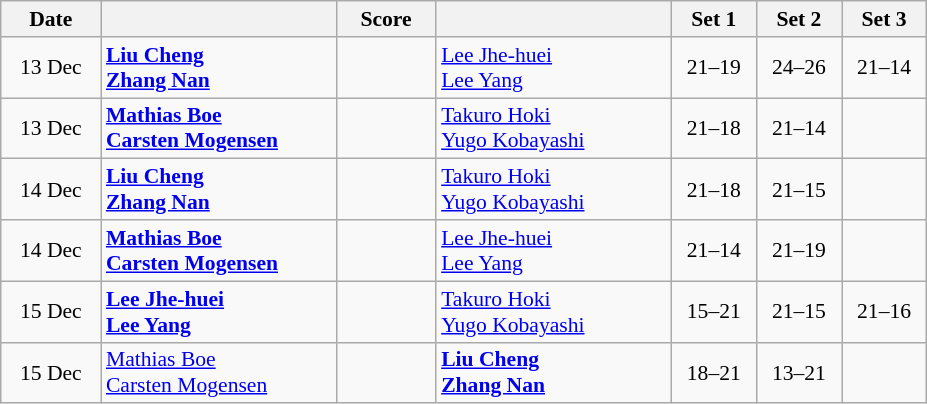<table class="wikitable" style="text-align: center; font-size:90% ">
<tr>
<th width="60">Date</th>
<th align="right" width="150"></th>
<th width="60">Score</th>
<th align="left" width="150"></th>
<th width="50">Set 1</th>
<th width="50">Set 2</th>
<th width="50">Set 3</th>
</tr>
<tr>
<td>13 Dec</td>
<td align=left><strong> <a href='#'>Liu Cheng</a><br> <a href='#'>Zhang Nan</a></strong></td>
<td align=center></td>
<td align=left> <a href='#'>Lee Jhe-huei</a><br> <a href='#'>Lee Yang</a></td>
<td>21–19</td>
<td>24–26</td>
<td>21–14</td>
</tr>
<tr>
<td>13 Dec</td>
<td align=left><strong> <a href='#'>Mathias Boe</a><br> <a href='#'>Carsten Mogensen</a></strong></td>
<td align=center></td>
<td align=left> <a href='#'>Takuro Hoki</a><br> <a href='#'>Yugo Kobayashi</a></td>
<td>21–18</td>
<td>21–14</td>
<td></td>
</tr>
<tr>
<td>14 Dec</td>
<td align=left><strong> <a href='#'>Liu Cheng</a><br> <a href='#'>Zhang Nan</a></strong></td>
<td align=center></td>
<td align=left> <a href='#'>Takuro Hoki</a><br> <a href='#'>Yugo Kobayashi</a></td>
<td>21–18</td>
<td>21–15</td>
<td></td>
</tr>
<tr>
<td>14 Dec</td>
<td align=left><strong> <a href='#'>Mathias Boe</a><br> <a href='#'>Carsten Mogensen</a></strong></td>
<td align=center></td>
<td align=left> <a href='#'>Lee Jhe-huei</a><br> <a href='#'>Lee Yang</a></td>
<td>21–14</td>
<td>21–19</td>
<td></td>
</tr>
<tr>
<td>15 Dec</td>
<td align=left><strong> <a href='#'>Lee Jhe-huei</a><br> <a href='#'>Lee Yang</a></strong></td>
<td align=center></td>
<td align=left> <a href='#'>Takuro Hoki</a><br> <a href='#'>Yugo Kobayashi</a></td>
<td>15–21</td>
<td>21–15</td>
<td>21–16</td>
</tr>
<tr>
<td>15 Dec</td>
<td align=left> <a href='#'>Mathias Boe</a><br> <a href='#'>Carsten Mogensen</a></td>
<td align=center></td>
<td align=left><strong> <a href='#'>Liu Cheng</a><br> <a href='#'>Zhang Nan</a></strong></td>
<td>18–21</td>
<td>13–21</td>
<td></td>
</tr>
</table>
